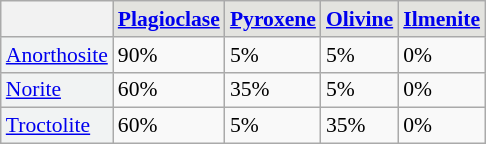<table class="wikitable floatright"  style="font-size:90%">
<tr>
<th> </th>
<th style="background:#E3E3DF"><a href='#'>Plagioclase</a></th>
<th style="background:#E3E3DF"><a href='#'>Pyroxene</a></th>
<th style="background:#E3E3DF"><a href='#'>Olivine</a></th>
<th style="background:#E3E3DF"><a href='#'>Ilmenite</a></th>
</tr>
<tr>
<td style="background:#F1F3F3"><a href='#'>Anorthosite</a></td>
<td>90%</td>
<td>5%</td>
<td>5%</td>
<td>0%</td>
</tr>
<tr>
<td style="background:#F1F3F3"><a href='#'>Norite</a></td>
<td>60%</td>
<td>35%</td>
<td>5%</td>
<td>0%</td>
</tr>
<tr>
<td style="background:#F1F3F3"><a href='#'>Troctolite</a></td>
<td>60%</td>
<td>5%</td>
<td>35%</td>
<td>0%</td>
</tr>
</table>
